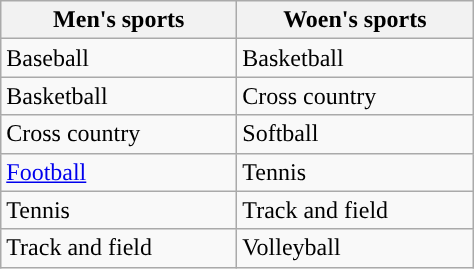<table class="wikitable"; style= "text-align: ">
<tr>
<th width=150px>Men's sports</th>
<th width=150px>Woen's sports</th>
</tr>
<tr>
<td>Baseball</td>
<td>Basketball</td>
</tr>
<tr>
<td>Basketball</td>
<td>Cross country</td>
</tr>
<tr>
<td>Cross country</td>
<td>Softball</td>
</tr>
<tr>
<td><a href='#'>Football</a></td>
<td>Tennis</td>
</tr>
<tr>
<td>Tennis</td>
<td>Track and field</td>
</tr>
<tr>
<td>Track and field</td>
<td>Volleyball</td>
</tr>
</table>
